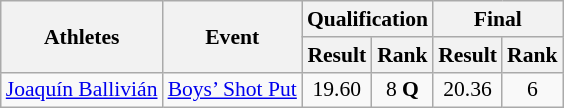<table class="wikitable" border="1" style="font-size:90%">
<tr>
<th rowspan=2>Athletes</th>
<th rowspan=2>Event</th>
<th colspan=2>Qualification</th>
<th colspan=2>Final</th>
</tr>
<tr>
<th>Result</th>
<th>Rank</th>
<th>Result</th>
<th>Rank</th>
</tr>
<tr>
<td><a href='#'>Joaquín Ballivián</a></td>
<td><a href='#'>Boys’ Shot Put</a></td>
<td align=center>19.60</td>
<td align=center>8 <strong>Q</strong></td>
<td align=center>20.36</td>
<td align=center>6</td>
</tr>
</table>
